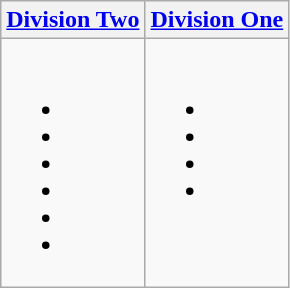<table class="wikitable">
<tr>
<th><a href='#'>Division Two</a></th>
<th><a href='#'>Division One</a></th>
</tr>
<tr>
<td valign=top><br><ul><li><strong></strong></li><li></li><li><strong></strong></li><li></li><li></li><li></li></ul></td>
<td valign=top><br><ul><li></li><li></li><li></li><li></li></ul></td>
</tr>
</table>
